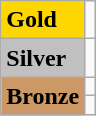<table class="wikitable">
<tr>
<td bgcolor="gold"><strong>Gold</strong></td>
<td></td>
</tr>
<tr>
<td bgcolor="silver"><strong>Silver</strong></td>
<td></td>
</tr>
<tr>
<td rowspan="2" bgcolor="#cc9966"><strong>Bronze</strong></td>
<td></td>
</tr>
<tr>
<td></td>
</tr>
</table>
